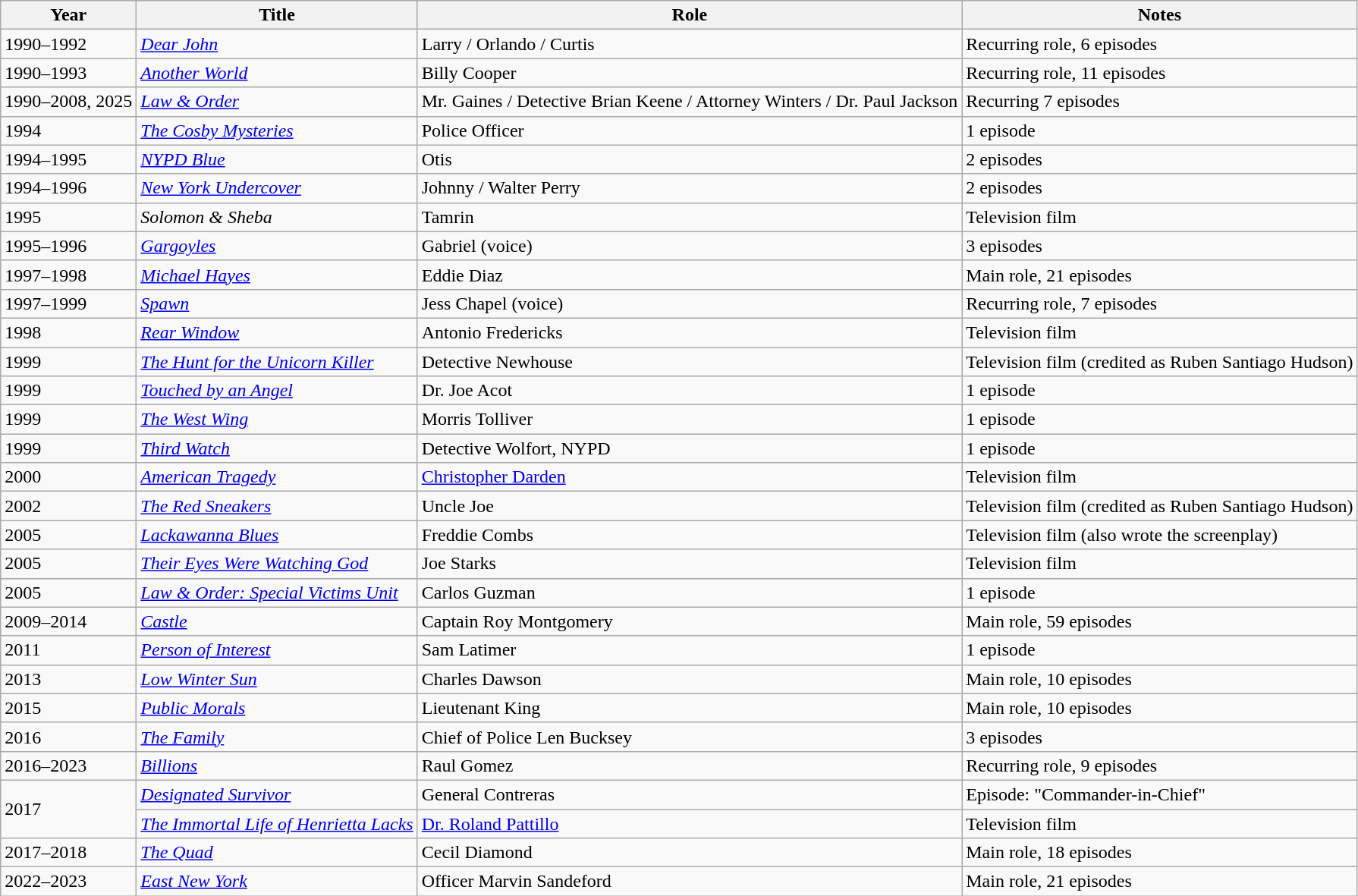<table class="wikitable sortable">
<tr>
<th>Year</th>
<th>Title</th>
<th>Role</th>
<th class="unsortable">Notes</th>
</tr>
<tr>
<td>1990–1992</td>
<td><em><a href='#'>Dear John</a></em></td>
<td>Larry / Orlando / Curtis</td>
<td>Recurring role, 6 episodes</td>
</tr>
<tr>
<td>1990–1993</td>
<td><em><a href='#'>Another World</a></em></td>
<td>Billy Cooper</td>
<td>Recurring role, 11 episodes</td>
</tr>
<tr>
<td>1990–2008, 2025</td>
<td><em><a href='#'>Law & Order</a></em></td>
<td>Mr. Gaines / Detective Brian Keene / Attorney Winters / Dr. Paul Jackson</td>
<td>Recurring 7 episodes</td>
</tr>
<tr>
<td>1994</td>
<td><em><a href='#'>The Cosby Mysteries</a></em></td>
<td>Police Officer</td>
<td>1 episode</td>
</tr>
<tr>
<td>1994–1995</td>
<td><em><a href='#'>NYPD Blue</a></em></td>
<td>Otis</td>
<td>2 episodes</td>
</tr>
<tr>
<td>1994–1996</td>
<td><em><a href='#'>New York Undercover</a></em></td>
<td>Johnny / Walter Perry</td>
<td>2 episodes</td>
</tr>
<tr>
<td>1995</td>
<td><em>Solomon & Sheba</em></td>
<td>Tamrin</td>
<td>Television film</td>
</tr>
<tr>
<td>1995–1996</td>
<td><em><a href='#'>Gargoyles</a></em></td>
<td>Gabriel (voice)</td>
<td>3 episodes</td>
</tr>
<tr>
<td>1997–1998</td>
<td><em><a href='#'>Michael Hayes</a></em></td>
<td>Eddie Diaz</td>
<td>Main role, 21 episodes</td>
</tr>
<tr>
<td>1997–1999</td>
<td><em><a href='#'>Spawn</a></em></td>
<td>Jess Chapel (voice)</td>
<td>Recurring role, 7 episodes</td>
</tr>
<tr>
<td>1998</td>
<td><em><a href='#'>Rear Window</a></em></td>
<td>Antonio Fredericks</td>
<td>Television film</td>
</tr>
<tr>
<td>1999</td>
<td><em><a href='#'>The Hunt for the Unicorn Killer</a></em></td>
<td>Detective Newhouse</td>
<td>Television film (credited as Ruben Santiago Hudson)</td>
</tr>
<tr>
<td>1999</td>
<td><em><a href='#'>Touched by an Angel</a></em></td>
<td>Dr. Joe Acot</td>
<td>1 episode</td>
</tr>
<tr>
<td>1999</td>
<td><em><a href='#'>The West Wing</a></em></td>
<td>Morris Tolliver</td>
<td>1 episode</td>
</tr>
<tr>
<td>1999</td>
<td><em><a href='#'>Third Watch</a></em></td>
<td>Detective Wolfort, NYPD</td>
<td>1 episode</td>
</tr>
<tr>
<td>2000</td>
<td><em><a href='#'>American Tragedy</a></em></td>
<td><a href='#'>Christopher Darden</a></td>
<td>Television film</td>
</tr>
<tr>
<td>2002</td>
<td><em><a href='#'>The Red Sneakers</a></em></td>
<td>Uncle Joe</td>
<td>Television film (credited as Ruben Santiago Hudson)</td>
</tr>
<tr>
<td>2005</td>
<td><em><a href='#'>Lackawanna Blues</a></em></td>
<td>Freddie Combs</td>
<td>Television film (also wrote the screenplay)</td>
</tr>
<tr>
<td>2005</td>
<td><em><a href='#'>Their Eyes Were Watching God</a></em></td>
<td>Joe Starks</td>
<td>Television film</td>
</tr>
<tr>
<td>2005</td>
<td><em><a href='#'>Law & Order: Special Victims Unit</a></em></td>
<td>Carlos Guzman</td>
<td>1 episode</td>
</tr>
<tr>
<td>2009–2014</td>
<td><em><a href='#'>Castle</a></em></td>
<td>Captain Roy Montgomery</td>
<td>Main role, 59 episodes</td>
</tr>
<tr>
<td>2011</td>
<td><em><a href='#'>Person of Interest</a></em></td>
<td>Sam Latimer</td>
<td>1 episode</td>
</tr>
<tr>
<td>2013</td>
<td><em><a href='#'>Low Winter Sun</a></em></td>
<td>Charles Dawson</td>
<td>Main role, 10 episodes</td>
</tr>
<tr>
<td>2015</td>
<td><em><a href='#'>Public Morals</a></em></td>
<td>Lieutenant King</td>
<td>Main role, 10 episodes</td>
</tr>
<tr>
<td>2016</td>
<td><em><a href='#'>The Family</a></em></td>
<td>Chief of Police Len Bucksey</td>
<td>3 episodes</td>
</tr>
<tr>
<td>2016–2023</td>
<td><em><a href='#'>Billions</a></em></td>
<td>Raul Gomez</td>
<td>Recurring role, 9 episodes</td>
</tr>
<tr>
<td rowspan=2>2017</td>
<td><em><a href='#'>Designated Survivor</a></em></td>
<td>General Contreras</td>
<td>Episode: "Commander-in-Chief"</td>
</tr>
<tr>
<td><em><a href='#'>The Immortal Life of Henrietta Lacks</a></em></td>
<td><a href='#'>Dr. Roland Pattillo</a></td>
<td>Television film</td>
</tr>
<tr>
<td>2017–2018</td>
<td><em><a href='#'>The Quad</a></em></td>
<td>Cecil Diamond</td>
<td>Main role, 18 episodes</td>
</tr>
<tr>
<td>2022–2023</td>
<td><em><a href='#'>East New York</a></em></td>
<td>Officer Marvin Sandeford</td>
<td>Main role, 21 episodes</td>
</tr>
</table>
